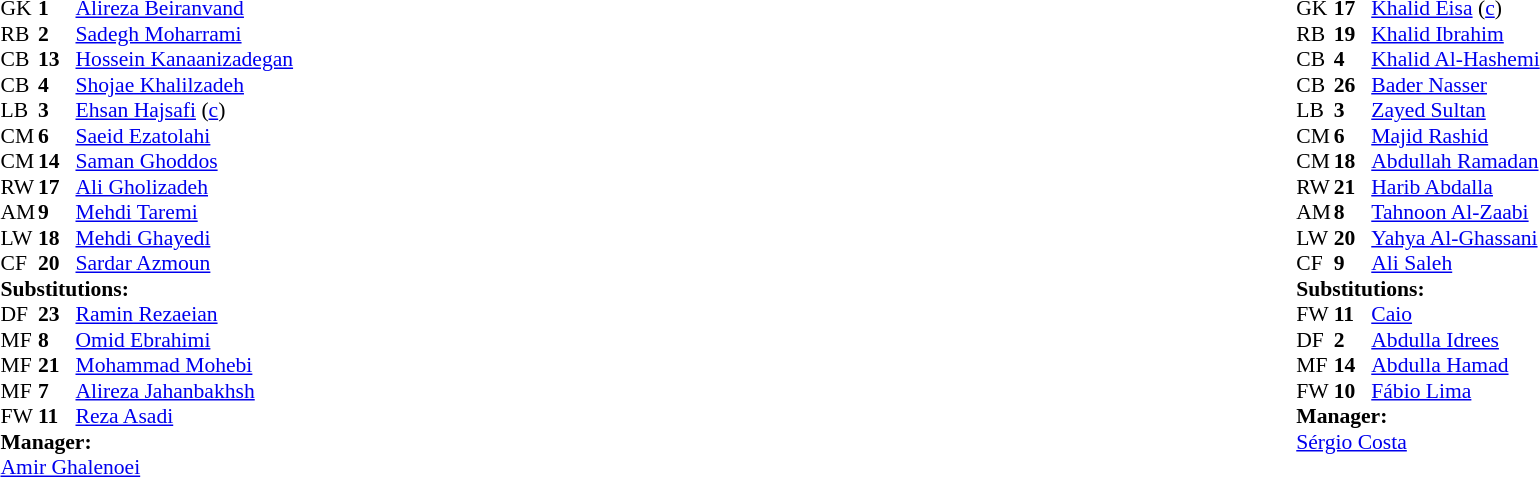<table width="100%">
<tr>
<td valign="top" width="40%"><br><table style="font-size:90%" cellspacing="0" cellpadding="0">
<tr>
<th width=25></th>
<th width=25></th>
</tr>
<tr>
<td>GK</td>
<td><strong>1</strong></td>
<td><a href='#'>Alireza Beiranvand</a></td>
</tr>
<tr>
<td>RB</td>
<td><strong>2</strong></td>
<td><a href='#'>Sadegh Moharrami</a></td>
<td></td>
<td></td>
</tr>
<tr>
<td>CB</td>
<td><strong>13</strong></td>
<td><a href='#'>Hossein Kanaanizadegan</a></td>
<td></td>
</tr>
<tr>
<td>CB</td>
<td><strong>4</strong></td>
<td><a href='#'>Shojae Khalilzadeh</a></td>
</tr>
<tr>
<td>LB</td>
<td><strong>3</strong></td>
<td><a href='#'>Ehsan Hajsafi</a> (<a href='#'>c</a>)</td>
</tr>
<tr>
<td>CM</td>
<td><strong>6</strong></td>
<td><a href='#'>Saeid Ezatolahi</a></td>
</tr>
<tr>
<td>CM</td>
<td><strong>14</strong></td>
<td><a href='#'>Saman Ghoddos</a></td>
<td></td>
<td></td>
</tr>
<tr>
<td>RW</td>
<td><strong>17</strong></td>
<td><a href='#'>Ali Gholizadeh</a></td>
<td></td>
<td></td>
</tr>
<tr>
<td>AM</td>
<td><strong>9</strong></td>
<td><a href='#'>Mehdi Taremi</a></td>
</tr>
<tr>
<td>LW</td>
<td><strong>18</strong></td>
<td><a href='#'>Mehdi Ghayedi</a></td>
<td></td>
<td></td>
</tr>
<tr>
<td>CF</td>
<td><strong>20</strong></td>
<td><a href='#'>Sardar Azmoun</a></td>
<td></td>
<td></td>
</tr>
<tr>
<td colspan=3><strong>Substitutions:</strong></td>
</tr>
<tr>
<td>DF</td>
<td><strong>23</strong></td>
<td><a href='#'>Ramin Rezaeian</a></td>
<td></td>
<td></td>
</tr>
<tr>
<td>MF</td>
<td><strong>8</strong></td>
<td><a href='#'>Omid Ebrahimi</a></td>
<td></td>
<td></td>
</tr>
<tr>
<td>MF</td>
<td><strong>21</strong></td>
<td><a href='#'>Mohammad Mohebi</a></td>
<td></td>
<td></td>
</tr>
<tr>
<td>MF</td>
<td><strong>7</strong></td>
<td><a href='#'>Alireza Jahanbakhsh</a></td>
<td></td>
<td></td>
</tr>
<tr>
<td>FW</td>
<td><strong>11</strong></td>
<td><a href='#'>Reza Asadi</a></td>
<td></td>
<td></td>
</tr>
<tr>
<td colspan=3><strong>Manager:</strong></td>
</tr>
<tr>
<td colspan=3><a href='#'>Amir Ghalenoei</a></td>
</tr>
</table>
</td>
<td valign="top"></td>
<td valign="top" width="50%"><br><table style="font-size:90%; margin:auto" cellspacing="0" cellpadding="0">
<tr>
<th width=25></th>
<th width=25></th>
</tr>
<tr>
<td>GK</td>
<td><strong>17</strong></td>
<td><a href='#'>Khalid Eisa</a> (<a href='#'>c</a>)</td>
</tr>
<tr>
<td>RB</td>
<td><strong>19</strong></td>
<td><a href='#'>Khalid Ibrahim</a></td>
<td></td>
<td></td>
</tr>
<tr>
<td>CB</td>
<td><strong>4</strong></td>
<td><a href='#'>Khalid Al-Hashemi</a></td>
</tr>
<tr>
<td>CB</td>
<td><strong>26</strong></td>
<td><a href='#'>Bader Nasser</a></td>
</tr>
<tr>
<td>LB</td>
<td><strong>3</strong></td>
<td><a href='#'>Zayed Sultan</a></td>
</tr>
<tr>
<td>CM</td>
<td><strong>6</strong></td>
<td><a href='#'>Majid Rashid</a></td>
<td></td>
<td></td>
</tr>
<tr>
<td>CM</td>
<td><strong>18</strong></td>
<td><a href='#'>Abdullah Ramadan</a></td>
</tr>
<tr>
<td>RW</td>
<td><strong>21</strong></td>
<td><a href='#'>Harib Abdalla</a></td>
</tr>
<tr>
<td>AM</td>
<td><strong>8</strong></td>
<td><a href='#'>Tahnoon Al-Zaabi</a></td>
<td></td>
<td></td>
</tr>
<tr>
<td>LW</td>
<td><strong>20</strong></td>
<td><a href='#'>Yahya Al-Ghassani</a></td>
</tr>
<tr>
<td>CF</td>
<td><strong>9</strong></td>
<td><a href='#'>Ali Saleh</a></td>
<td></td>
<td></td>
</tr>
<tr>
<td colspan=3><strong>Substitutions:</strong></td>
</tr>
<tr>
<td>FW</td>
<td><strong>11</strong></td>
<td><a href='#'>Caio</a></td>
<td></td>
<td></td>
</tr>
<tr>
<td>DF</td>
<td><strong>2</strong></td>
<td><a href='#'>Abdulla Idrees</a></td>
<td></td>
<td></td>
</tr>
<tr>
<td>MF</td>
<td><strong>14</strong></td>
<td><a href='#'>Abdulla Hamad</a></td>
<td></td>
<td></td>
</tr>
<tr>
<td>FW</td>
<td><strong>10</strong></td>
<td><a href='#'>Fábio Lima</a></td>
<td></td>
<td></td>
</tr>
<tr>
<td colspan=3><strong>Manager:</strong></td>
</tr>
<tr>
<td colspan=3> <a href='#'>Sérgio Costa</a></td>
</tr>
</table>
</td>
</tr>
</table>
